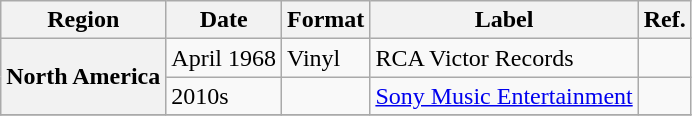<table class="wikitable plainrowheaders">
<tr>
<th scope="col">Region</th>
<th scope="col">Date</th>
<th scope="col">Format</th>
<th scope="col">Label</th>
<th scope="col">Ref.</th>
</tr>
<tr>
<th scope="row" rowspan="2">North America</th>
<td>April 1968</td>
<td>Vinyl</td>
<td>RCA Victor Records</td>
<td></td>
</tr>
<tr>
<td>2010s</td>
<td></td>
<td><a href='#'>Sony Music Entertainment</a></td>
<td></td>
</tr>
<tr>
</tr>
</table>
